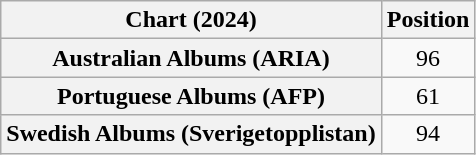<table class="wikitable sortable plainrowheaders" style="text-align:center">
<tr>
<th scope="col">Chart (2024)</th>
<th scope="col">Position</th>
</tr>
<tr>
<th scope="row">Australian Albums (ARIA)</th>
<td>96</td>
</tr>
<tr>
<th scope="row">Portuguese Albums (AFP)</th>
<td>61</td>
</tr>
<tr>
<th scope="row">Swedish Albums (Sverigetopplistan)</th>
<td>94</td>
</tr>
</table>
